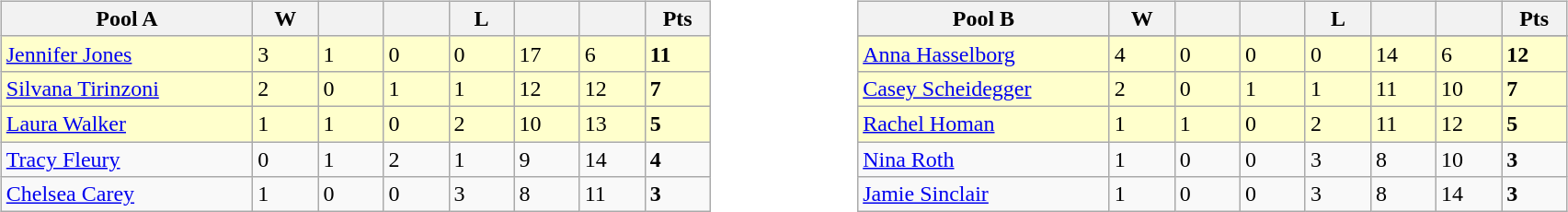<table table>
<tr>
<td valign=top width=10%><br><table class=wikitable>
<tr>
<th width=175>Pool A</th>
<th width=40>W</th>
<th width=40></th>
<th width=40></th>
<th width=40>L</th>
<th width=40></th>
<th width=40></th>
<th width=40>Pts</th>
</tr>
<tr bgcolor=#ffffcc>
<td>  <a href='#'>Jennifer Jones</a></td>
<td>3</td>
<td>1</td>
<td>0</td>
<td>0</td>
<td>17</td>
<td>6</td>
<td><strong>11</strong></td>
</tr>
<tr bgcolor=#ffffcc>
<td> <a href='#'>Silvana Tirinzoni</a></td>
<td>2</td>
<td>0</td>
<td>1</td>
<td>1</td>
<td>12</td>
<td>12</td>
<td><strong>7</strong></td>
</tr>
<tr bgcolor=#ffffcc>
<td> <a href='#'>Laura Walker</a></td>
<td>1</td>
<td>1</td>
<td>0</td>
<td>2</td>
<td>10</td>
<td>13</td>
<td><strong>5</strong></td>
</tr>
<tr>
<td> <a href='#'>Tracy Fleury</a></td>
<td>0</td>
<td>1</td>
<td>2</td>
<td>1</td>
<td>9</td>
<td>14</td>
<td><strong>4</strong></td>
</tr>
<tr>
<td> <a href='#'>Chelsea Carey</a></td>
<td>1</td>
<td>0</td>
<td>0</td>
<td>3</td>
<td>8</td>
<td>11</td>
<td><strong>3</strong></td>
</tr>
</table>
</td>
<td valign=top width=10%><br><table class=wikitable>
<tr>
<th width=175>Pool B</th>
<th width=40>W</th>
<th width=40></th>
<th width=40></th>
<th width=40>L</th>
<th width=40></th>
<th width=40></th>
<th width=40>Pts</th>
</tr>
<tr>
</tr>
<tr bgcolor=#ffffcc>
<td> <a href='#'>Anna Hasselborg</a></td>
<td>4</td>
<td>0</td>
<td>0</td>
<td>0</td>
<td>14</td>
<td>6</td>
<td><strong>12</strong></td>
</tr>
<tr bgcolor=#ffffcc>
<td> <a href='#'>Casey Scheidegger</a></td>
<td>2</td>
<td>0</td>
<td>1</td>
<td>1</td>
<td>11</td>
<td>10</td>
<td><strong>7</strong></td>
</tr>
<tr bgcolor=#ffffcc>
<td> <a href='#'>Rachel Homan</a></td>
<td>1</td>
<td>1</td>
<td>0</td>
<td>2</td>
<td>11</td>
<td>12</td>
<td><strong>5</strong></td>
</tr>
<tr>
<td>  <a href='#'>Nina Roth</a></td>
<td>1</td>
<td>0</td>
<td>0</td>
<td>3</td>
<td>8</td>
<td>10</td>
<td><strong>3</strong></td>
</tr>
<tr>
<td> <a href='#'>Jamie Sinclair</a></td>
<td>1</td>
<td>0</td>
<td>0</td>
<td>3</td>
<td>8</td>
<td>14</td>
<td><strong>3</strong></td>
</tr>
</table>
</td>
</tr>
</table>
